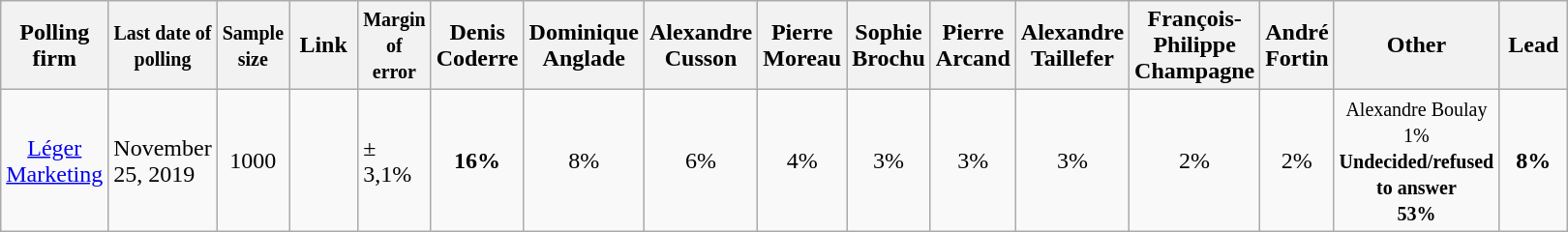<table class="wikitable sortable">
<tr>
<th align="center" style="width:40px;">Polling firm</th>
<th align="center" style="width:40px;"><small>Last date of polling</small></th>
<th align="center" style="width:40px;"><small>Sample <br>size</small></th>
<th align="center" class="unsortable" style="width:40px;">Link</th>
<th align="center" style="width:40px;"><small>Margin of <br>error</small></th>
<th align="center" style="width:40px;">Denis Coderre</th>
<th align="center" style="width:40px;">Dominique Anglade</th>
<th align="center" style="width:40px;">Alexandre Cusson</th>
<th align="center" style="width:40px;">Pierre Moreau</th>
<th align="center" style="width:40px;">Sophie Brochu</th>
<th align="center" style="width:40px;">Pierre Arcand</th>
<th align="center" style="width:40px;">Alexandre Taillefer</th>
<th align="center" style="width:40px;">François-Philippe Champagne</th>
<th align="center" style="width:40px;">André Fortin</th>
<th align="center" class="unsortable" style="width:40px;">Other</th>
<th align="center" style="width:40px;" data-sort-type="number">Lead</th>
</tr>
<tr>
<td align=center><a href='#'>Léger Marketing</a></td>
<td>November 25, 2019</td>
<td align=center>1000</td>
<td></td>
<td>± 3,1%</td>
<td align=center ><strong>16%</strong></td>
<td align=center>8%</td>
<td align=center>6%</td>
<td align=center>4%</td>
<td align=center>3%</td>
<td align=center>3%</td>
<td align=center>3%</td>
<td align=center>2%</td>
<td align=center>2%</td>
<td align=center><small>Alexandre Boulay 1%</small> <br> <small><strong>Undecided/refused to answer <br>53%</strong></small></td>
<td align=center ><strong>8%</strong></td>
</tr>
</table>
